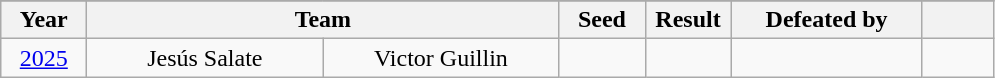<table class="wikitable" style="text-align: center;">
<tr style= "background: #e2e2e2;">
</tr>
<tr style="background: #efefef;">
<th width=50px>Year</th>
<th colspan="2">Team</th>
<th width=50px>Seed</th>
<th width=50px>Result</th>
<th width=120px>Defeated by</th>
<th width=40px></th>
</tr>
<tr>
<td><a href='#'>2025</a></td>
<td width=150px>Jesús Salate</td>
<td width=150px>Victor Guillin</td>
<td></td>
<td></td>
<td></td>
<td></td>
</tr>
</table>
